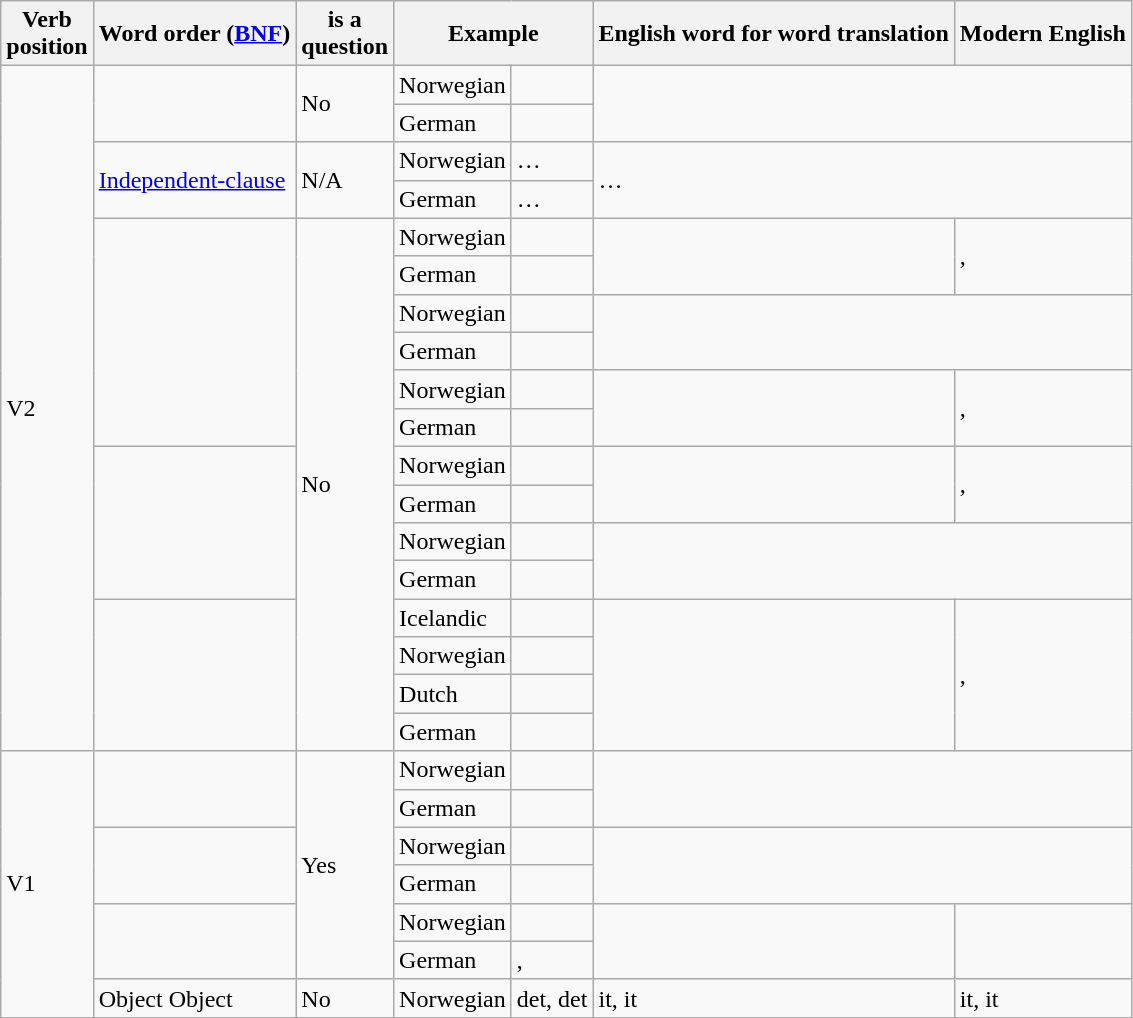<table class="wikitable">
<tr>
<th>Verb<br>posi­tion</th>
<th>Word order (<a href='#'>BNF</a>)</th>
<th>is a<br>ques­tion</th>
<th colspan="2">Example</th>
<th>English word for word translation</th>
<th>Modern English</th>
</tr>
<tr>
<td rowspan="18">V2</td>
<td rowspan="2"> </td>
<td rowspan="2">No</td>
<td>Norwegian</td>
<td> </td>
<td rowspan="2" colspan="2"> </td>
</tr>
<tr>
<td>German</td>
<td> </td>
</tr>
<tr>
<td rowspan="2"><a href='#'>Independent-clause</a>   </td>
<td rowspan="2">N/A</td>
<td>Norwegian</td>
<td>…   </td>
<td rowspan="2" colspan="2">…   </td>
</tr>
<tr>
<td>German</td>
<td>…   </td>
</tr>
<tr>
<td rowspan="6"> <em> </em></td>
<td rowspan="14">No</td>
<td>Norwegian</td>
<td> <em> </em></td>
<td rowspan="2"> <em> </em></td>
<td rowspan="2">, <em> </em></td>
</tr>
<tr>
<td>German</td>
<td> <em> </em></td>
</tr>
<tr>
<td>Norwegian</td>
<td> <em> </em></td>
<td rowspan="2" colspan="2"> <em> </em></td>
</tr>
<tr>
<td>German</td>
<td> <em> </em></td>
</tr>
<tr>
<td>Norwegian</td>
<td> <em> </em></td>
<td rowspan="2"> <em> </em></td>
<td rowspan="2">,   </td>
</tr>
<tr>
<td>German</td>
<td> <em> </em></td>
</tr>
<tr>
<td rowspan="4"> <em> </em></td>
<td>Norwegian</td>
<td> <em> </em></td>
<td rowspan="2"> <em> </em></td>
<td rowspan="2">, <em> </em></td>
</tr>
<tr>
<td>German</td>
<td> <em> </em></td>
</tr>
<tr>
<td>Norwegian</td>
<td> <em> </em></td>
<td rowspan="2" colspan="2"> <em> </em></td>
</tr>
<tr>
<td>German</td>
<td> <em> </em></td>
</tr>
<tr>
<td rowspan="4"> <em> </em></td>
<td>Icelandic</td>
<td> <em> </em></td>
<td rowspan="4"> <em> </em></td>
<td rowspan="4">, <em> </em></td>
</tr>
<tr>
<td>Norwegian</td>
<td> <em> </em></td>
</tr>
<tr>
<td>Dutch</td>
<td> <em> </em></td>
</tr>
<tr>
<td>German</td>
<td> <em> </em></td>
</tr>
<tr>
<td rowspan="7">V1</td>
<td rowspan="2"><em> </em></td>
<td rowspan="6">Yes</td>
<td>Norwegian</td>
<td><em> </em></td>
<td rowspan="2" colspan="2"><em> </em></td>
</tr>
<tr>
<td>German</td>
<td><em> </em></td>
</tr>
<tr>
<td rowspan="2"> <em> </em></td>
<td>Norwegian</td>
<td> <em> </em></td>
<td rowspan="2" colspan="2"> <em> </em></td>
</tr>
<tr>
<td>German</td>
<td> <em> </em></td>
</tr>
<tr>
<td rowspan="2"><em> </em>   </td>
<td>Norwegian</td>
<td><em> </em>   </td>
<td rowspan="2"><em> </em>   </td>
<td rowspan="2"><em> </em>    </td>
</tr>
<tr>
<td>German</td>
<td><em> </em>,   </td>
</tr>
<tr>
<td><em> </em>  Object <em> </em>  Object</td>
<td>No</td>
<td>Norwegian</td>
<td><em> </em>  det, <em> </em>  det</td>
<td><em> </em>  it, <em> </em>  it</td>
<td><em> </em>  it,    it</td>
</tr>
<tr>
</tr>
</table>
